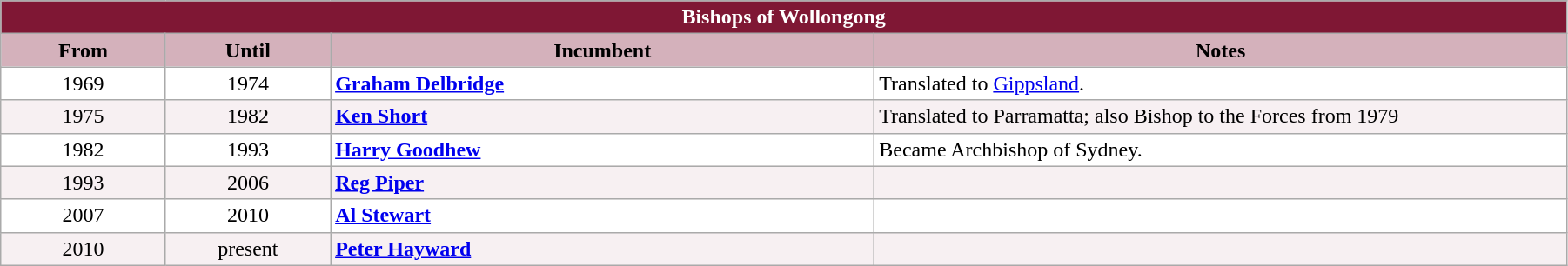<table class="wikitable" style="width: 95%;">
<tr>
<th colspan="4" style="background-color: #7F1734; color: white;">Bishops of Wollongong</th>
</tr>
<tr>
<th style="background-color: #D4B1BB; width: 10%;">From</th>
<th style="background-color: #D4B1BB; width: 10%;">Until</th>
<th style="background-color: #D4B1BB; width: 33%;">Incumbent</th>
<th style="background-color: #D4B1BB; width: 42%;">Notes</th>
</tr>
<tr valign="top" style="background-color: white;">
<td style="text-align: center;">1969</td>
<td style="text-align: center;">1974</td>
<td><strong><a href='#'>Graham Delbridge</a></strong></td>
<td>Translated to <a href='#'>Gippsland</a>.</td>
</tr>
<tr valign="top" style="background-color: #F7F0F2;">
<td style="text-align: center;">1975</td>
<td style="text-align: center;">1982</td>
<td><strong><a href='#'>Ken Short</a></strong></td>
<td>Translated to Parramatta; also Bishop to the Forces from 1979</td>
</tr>
<tr valign="top" style="background-color: white;">
<td style="text-align: center;">1982</td>
<td style="text-align: center;">1993</td>
<td><strong><a href='#'>Harry Goodhew</a></strong></td>
<td>Became Archbishop of Sydney.</td>
</tr>
<tr valign="top" style="background-color: #F7F0F2;">
<td style="text-align: center;">1993</td>
<td style="text-align: center;">2006</td>
<td><strong><a href='#'>Reg Piper</a></strong></td>
<td></td>
</tr>
<tr valign="top" style="background-color: white;">
<td style="text-align: center;">2007</td>
<td style="text-align: center;">2010</td>
<td><strong><a href='#'>Al Stewart</a></strong></td>
<td></td>
</tr>
<tr valign="top" style="background-color: #F7F0F2;">
<td style="text-align: center;">2010</td>
<td style="text-align: center;">present</td>
<td><strong><a href='#'>Peter Hayward</a></strong></td>
<td></td>
</tr>
</table>
